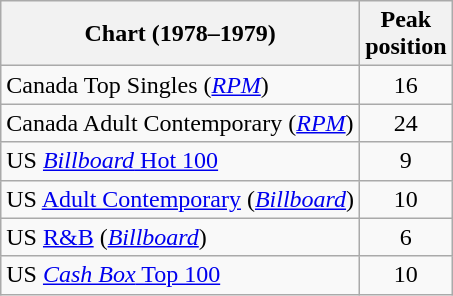<table class="wikitable sortable">
<tr>
<th>Chart (1978–1979)</th>
<th>Peak<br>position</th>
</tr>
<tr>
<td>Canada Top Singles (<em><a href='#'>RPM</a></em>)</td>
<td style="text-align:center;">16</td>
</tr>
<tr>
<td>Canada Adult Contemporary (<em><a href='#'>RPM</a></em>)</td>
<td style="text-align:center;">24</td>
</tr>
<tr>
<td>US <a href='#'><em>Billboard</em> Hot 100</a></td>
<td style="text-align:center;">9</td>
</tr>
<tr>
<td>US <a href='#'>Adult Contemporary</a> (<em><a href='#'>Billboard</a></em>)</td>
<td style="text-align:center;">10</td>
</tr>
<tr>
<td>US <a href='#'>R&B</a> (<em><a href='#'>Billboard</a></em>)</td>
<td style="text-align:center;">6</td>
</tr>
<tr>
<td>US <a href='#'><em>Cash Box</em> Top 100</a></td>
<td align="center">10</td>
</tr>
</table>
